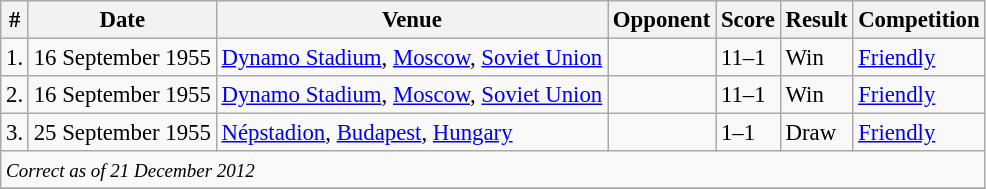<table class="wikitable" style="font-size:95%;">
<tr>
<th>#</th>
<th>Date</th>
<th>Venue</th>
<th>Opponent</th>
<th>Score</th>
<th>Result</th>
<th>Competition</th>
</tr>
<tr>
<td>1.</td>
<td>16 September 1955</td>
<td><a href='#'>Dynamo Stadium</a>, <a href='#'>Moscow</a>, <a href='#'>Soviet Union</a></td>
<td></td>
<td>11–1</td>
<td>Win</td>
<td><a href='#'>Friendly</a></td>
</tr>
<tr>
<td>2.</td>
<td>16 September 1955</td>
<td><a href='#'>Dynamo Stadium</a>, <a href='#'>Moscow</a>, <a href='#'>Soviet Union</a></td>
<td></td>
<td>11–1</td>
<td>Win</td>
<td><a href='#'>Friendly</a></td>
</tr>
<tr>
<td>3.</td>
<td>25 September 1955</td>
<td><a href='#'>Népstadion</a>, <a href='#'>Budapest</a>, <a href='#'>Hungary</a></td>
<td></td>
<td>1–1</td>
<td>Draw</td>
<td><a href='#'>Friendly</a></td>
</tr>
<tr>
<td colspan="12"><small><em>Correct as of 21 December 2012</em></small></td>
</tr>
<tr>
</tr>
</table>
